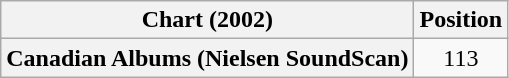<table class="wikitable plainrowheaders" style="text-align:center">
<tr>
<th scope="col">Chart (2002)</th>
<th scope="col">Position</th>
</tr>
<tr>
<th scope="row">Canadian Albums (Nielsen SoundScan)</th>
<td>113</td>
</tr>
</table>
